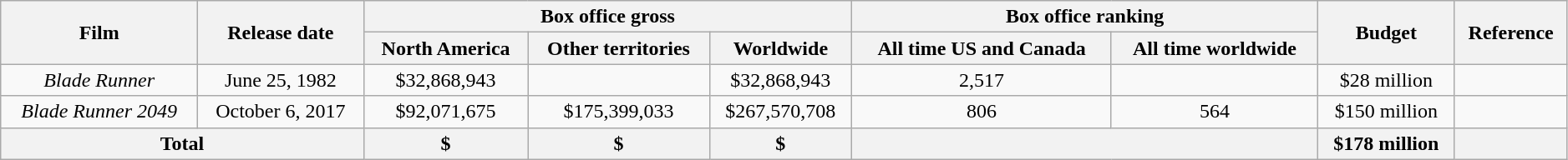<table class="wikitable"  style="width:99%; text-align:center;">
<tr>
<th rowspan="2">Film</th>
<th rowspan="2">Release date</th>
<th colspan="3">Box office gross</th>
<th colspan="2" text="wrap">Box office ranking</th>
<th rowspan="2">Budget</th>
<th rowspan="2">Reference</th>
</tr>
<tr>
<th>North America</th>
<th>Other territories</th>
<th>Worldwide</th>
<th>All time US and Canada</th>
<th>All time worldwide</th>
</tr>
<tr>
<td><em>Blade Runner</em></td>
<td>June 25, 1982</td>
<td>$32,868,943</td>
<td></td>
<td>$32,868,943</td>
<td>2,517</td>
<td></td>
<td>$28 million</td>
<td></td>
</tr>
<tr>
<td><em>Blade Runner 2049</em></td>
<td>October 6, 2017</td>
<td>$92,071,675</td>
<td>$175,399,033</td>
<td>$267,570,708</td>
<td>806</td>
<td>564</td>
<td>$150 million</td>
<td></td>
</tr>
<tr>
<th colspan="2">Total</th>
<th>$</th>
<th>$</th>
<th>$</th>
<th colspan="2"></th>
<th>$178 million</th>
<th></th>
</tr>
</table>
